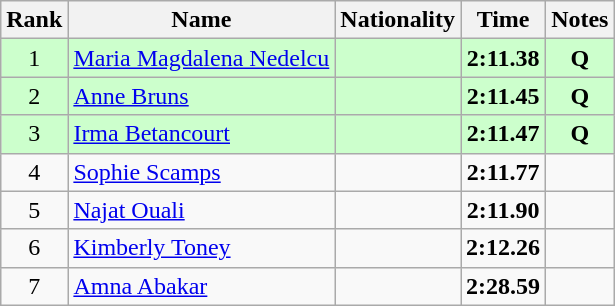<table class="wikitable sortable" style="text-align:center">
<tr>
<th>Rank</th>
<th>Name</th>
<th>Nationality</th>
<th>Time</th>
<th>Notes</th>
</tr>
<tr bgcolor=ccffcc>
<td>1</td>
<td align=left><a href='#'>Maria Magdalena Nedelcu</a></td>
<td align=left></td>
<td><strong>2:11.38</strong></td>
<td><strong>Q</strong></td>
</tr>
<tr bgcolor=ccffcc>
<td>2</td>
<td align=left><a href='#'>Anne Bruns</a></td>
<td align=left></td>
<td><strong>2:11.45</strong></td>
<td><strong>Q</strong></td>
</tr>
<tr bgcolor=ccffcc>
<td>3</td>
<td align=left><a href='#'>Irma Betancourt</a></td>
<td align=left></td>
<td><strong>2:11.47</strong></td>
<td><strong>Q</strong></td>
</tr>
<tr>
<td>4</td>
<td align=left><a href='#'>Sophie Scamps</a></td>
<td align=left></td>
<td><strong>2:11.77</strong></td>
<td></td>
</tr>
<tr>
<td>5</td>
<td align=left><a href='#'>Najat Ouali</a></td>
<td align=left></td>
<td><strong>2:11.90</strong></td>
<td></td>
</tr>
<tr>
<td>6</td>
<td align=left><a href='#'>Kimberly Toney</a></td>
<td align=left></td>
<td><strong>2:12.26</strong></td>
<td></td>
</tr>
<tr>
<td>7</td>
<td align=left><a href='#'>Amna Abakar</a></td>
<td align=left></td>
<td><strong>2:28.59</strong></td>
<td></td>
</tr>
</table>
